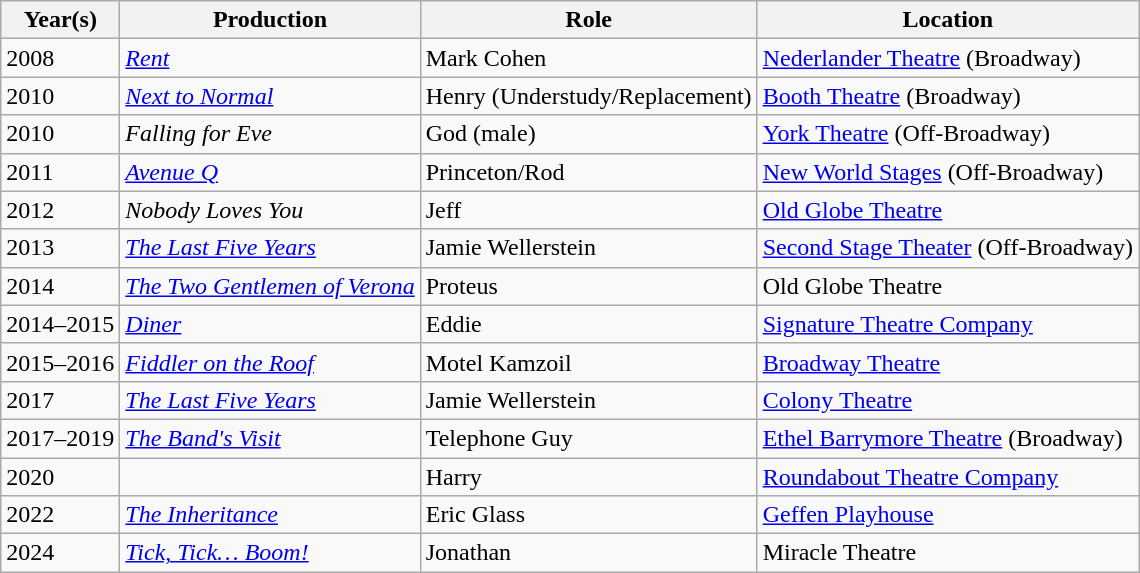<table class="wikitable">
<tr>
<th>Year(s)</th>
<th>Production</th>
<th>Role</th>
<th>Location</th>
</tr>
<tr>
<td>2008</td>
<td><em><a href='#'>Rent</a></em></td>
<td>Mark Cohen</td>
<td><a href='#'>Nederlander Theatre</a> (Broadway)</td>
</tr>
<tr>
<td>2010</td>
<td><em><a href='#'>Next to Normal</a> </em></td>
<td>Henry (Understudy/Replacement)</td>
<td><a href='#'>Booth Theatre</a> (Broadway)</td>
</tr>
<tr>
<td>2010</td>
<td><em>Falling for Eve</em></td>
<td>God (male)</td>
<td><a href='#'>York Theatre</a> (Off-Broadway)</td>
</tr>
<tr>
<td>2011</td>
<td><em><a href='#'>Avenue Q</a></em></td>
<td>Princeton/Rod</td>
<td><a href='#'>New World Stages</a> (Off-Broadway)</td>
</tr>
<tr>
<td>2012</td>
<td><em>Nobody Loves You</em></td>
<td>Jeff</td>
<td><a href='#'>Old Globe Theatre</a></td>
</tr>
<tr>
<td>2013</td>
<td><em><a href='#'>The Last Five Years</a></em></td>
<td>Jamie Wellerstein</td>
<td><a href='#'>Second Stage Theater</a> (Off-Broadway)</td>
</tr>
<tr>
<td>2014</td>
<td><em><a href='#'>The Two Gentlemen of Verona</a></em></td>
<td>Proteus</td>
<td>Old Globe Theatre</td>
</tr>
<tr>
<td>2014–2015</td>
<td><em><a href='#'>Diner</a></em></td>
<td>Eddie</td>
<td><a href='#'>Signature Theatre Company</a></td>
</tr>
<tr>
<td>2015–2016</td>
<td><em><a href='#'>Fiddler on the Roof</a></em></td>
<td>Motel Kamzoil</td>
<td><a href='#'>Broadway Theatre</a></td>
</tr>
<tr>
<td>2017</td>
<td><em><a href='#'>The Last Five Years</a></em></td>
<td>Jamie Wellerstein</td>
<td><a href='#'>Colony Theatre</a></td>
</tr>
<tr>
<td>2017–2019</td>
<td><a href='#'><em>The Band's Visit</em></a></td>
<td>Telephone Guy</td>
<td><a href='#'>Ethel Barrymore Theatre</a> (Broadway)</td>
</tr>
<tr>
<td>2020</td>
<td><em></em></td>
<td>Harry</td>
<td><a href='#'>Roundabout Theatre Company</a></td>
</tr>
<tr>
<td>2022</td>
<td><em><a href='#'>The Inheritance</a></em></td>
<td>Eric Glass</td>
<td><a href='#'>Geffen Playhouse</a></td>
</tr>
<tr>
<td>2024</td>
<td><em><a href='#'>Tick, Tick… Boom!</a></em></td>
<td>Jonathan</td>
<td>Miracle Theatre</td>
</tr>
</table>
